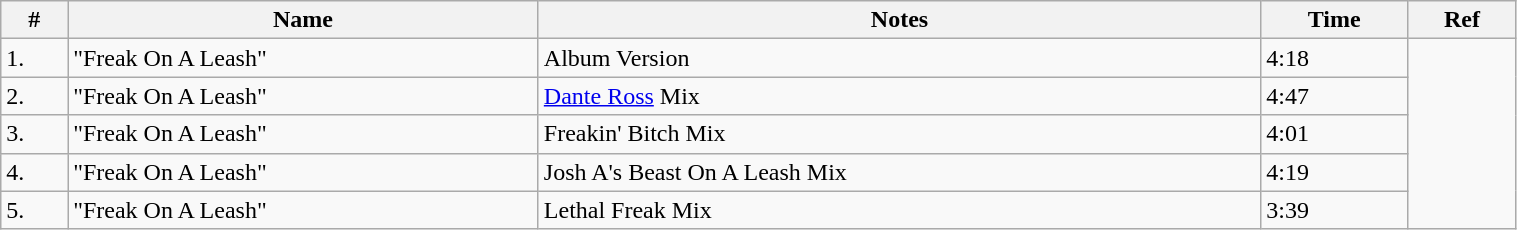<table class="wikitable center" style="margin-top: 0; width:80%">
<tr>
<th align="left">#</th>
<th align="left">Name</th>
<th align="left">Notes</th>
<th align="left">Time</th>
<th align="left">Ref</th>
</tr>
<tr>
<td>1.</td>
<td>"Freak On A Leash"</td>
<td>Album Version</td>
<td>4:18</td>
<td rowspan="5"></td>
</tr>
<tr>
<td>2.</td>
<td>"Freak On A Leash"</td>
<td><a href='#'>Dante Ross</a> Mix</td>
<td>4:47</td>
</tr>
<tr>
<td>3.</td>
<td>"Freak On A Leash"</td>
<td>Freakin' Bitch Mix</td>
<td>4:01</td>
</tr>
<tr>
<td>4.</td>
<td>"Freak On A Leash"</td>
<td>Josh A's Beast On A Leash Mix</td>
<td>4:19</td>
</tr>
<tr>
<td>5.</td>
<td>"Freak On A Leash"</td>
<td>Lethal Freak Mix</td>
<td>3:39</td>
</tr>
</table>
